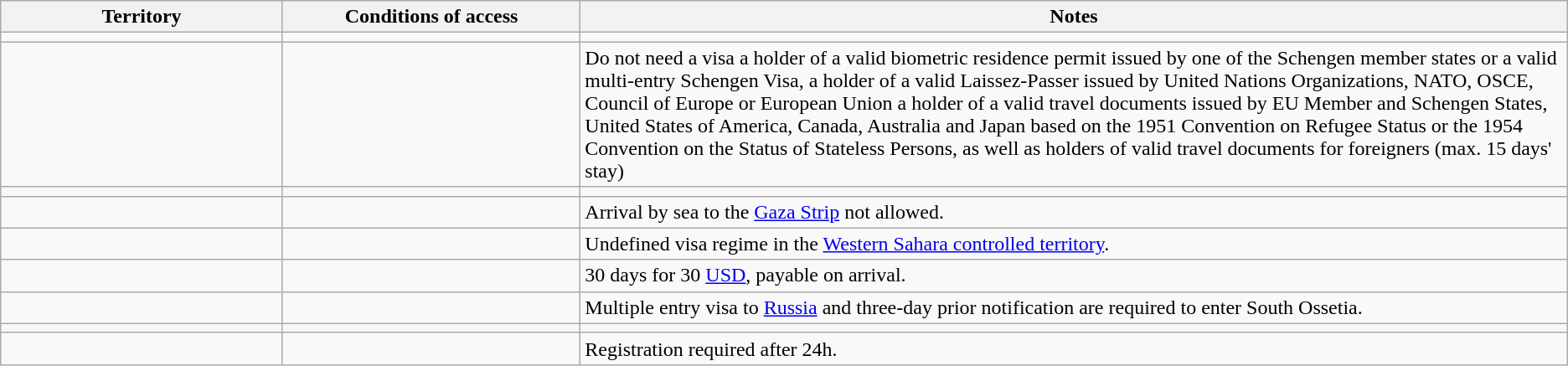<table class="wikitable" style="text-align: left; table-layout: fixed;">
<tr>
<th style="width:18%;">Territory</th>
<th style="width:19%;">Conditions of access</th>
<th>Notes</th>
</tr>
<tr>
<td></td>
<td></td>
<td></td>
</tr>
<tr>
<td></td>
<td></td>
<td>Do not need a visa a holder of a valid biometric residence permit issued by one of the Schengen member states or a valid multi-entry Schengen Visa, a holder of a valid Laissez-Passer issued by United Nations Organizations, NATO, OSCE, Council of Europe or European Union a holder of a valid travel documents issued by EU Member and Schengen States, United States of America, Canada, Australia and Japan based on the 1951 Convention on Refugee Status or the 1954 Convention on the Status of Stateless Persons, as well as holders of valid travel documents for foreigners (max. 15 days' stay)</td>
</tr>
<tr>
<td></td>
<td></td>
<td></td>
</tr>
<tr>
<td></td>
<td></td>
<td>Arrival by sea to the <a href='#'>Gaza Strip</a> not allowed.</td>
</tr>
<tr>
<td></td>
<td></td>
<td>Undefined visa regime in the <a href='#'>Western Sahara controlled territory</a>.</td>
</tr>
<tr>
<td></td>
<td></td>
<td>30 days for 30 <a href='#'>USD</a>, payable on arrival.</td>
</tr>
<tr>
<td></td>
<td></td>
<td>Multiple entry visa to <a href='#'>Russia</a> and three-day prior notification are required to enter South Ossetia.</td>
</tr>
<tr>
<td></td>
<td></td>
<td></td>
</tr>
<tr>
<td></td>
<td></td>
<td>Registration required after 24h.</td>
</tr>
</table>
